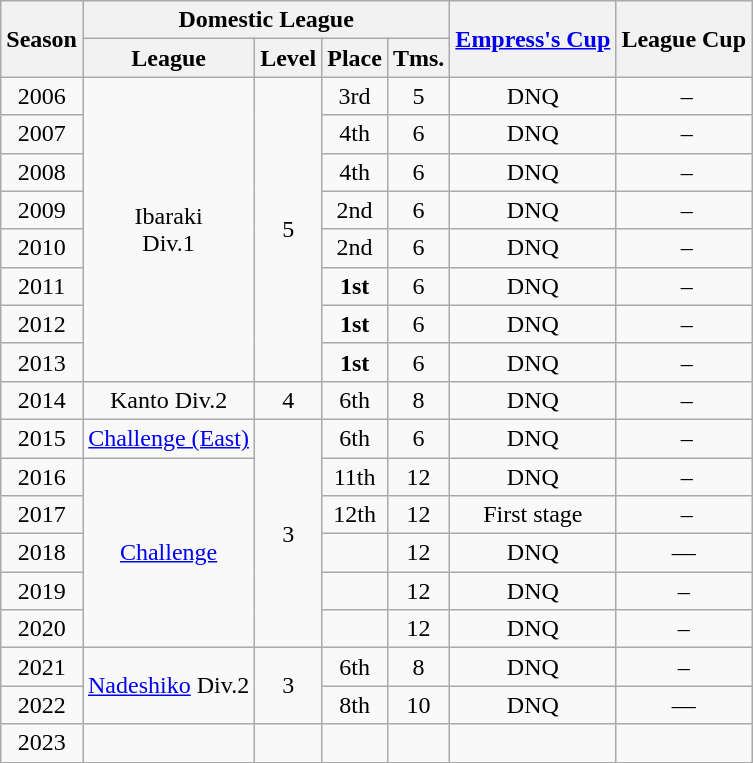<table class="wikitable" style="text-align:center;">
<tr style="background:#f0f6fa;">
<th rowspan="2">Season</th>
<th colspan="4">Domestic League</th>
<th rowspan="2"><a href='#'>Empress's Cup</a></th>
<th rowspan="2">League Cup</th>
</tr>
<tr>
<th>League</th>
<th>Level</th>
<th>Place</th>
<th>Tms.</th>
</tr>
<tr>
<td>2006</td>
<td rowspan="8">Ibaraki<br>Div.1</td>
<td rowspan="8">5</td>
<td>3rd</td>
<td>5</td>
<td>DNQ</td>
<td> –</td>
</tr>
<tr>
<td>2007</td>
<td>4th</td>
<td>6</td>
<td>DNQ</td>
<td> –</td>
</tr>
<tr>
<td>2008</td>
<td>4th</td>
<td>6</td>
<td>DNQ</td>
<td> –</td>
</tr>
<tr>
<td>2009</td>
<td>2nd</td>
<td>6</td>
<td>DNQ</td>
<td> –</td>
</tr>
<tr>
<td>2010</td>
<td>2nd</td>
<td>6</td>
<td>DNQ</td>
<td> –</td>
</tr>
<tr>
<td>2011</td>
<td><strong>1st</strong></td>
<td>6</td>
<td>DNQ</td>
<td> –</td>
</tr>
<tr>
<td>2012</td>
<td><strong>1st</strong></td>
<td>6</td>
<td>DNQ</td>
<td> –</td>
</tr>
<tr>
<td>2013</td>
<td><strong>1st</strong></td>
<td>6</td>
<td>DNQ</td>
<td> –</td>
</tr>
<tr>
<td>2014</td>
<td>Kanto Div.2</td>
<td>4</td>
<td>6th</td>
<td>8</td>
<td>DNQ</td>
<td> –</td>
</tr>
<tr>
<td>2015</td>
<td><a href='#'>Challenge (East)</a></td>
<td rowspan="6">3</td>
<td>6th</td>
<td>6</td>
<td>DNQ</td>
<td> –</td>
</tr>
<tr>
<td>2016</td>
<td rowspan="5"><a href='#'>Challenge</a></td>
<td>11th</td>
<td>12</td>
<td>DNQ</td>
<td> –</td>
</tr>
<tr>
<td>2017</td>
<td>12th</td>
<td>12</td>
<td>First stage</td>
<td> –</td>
</tr>
<tr>
<td>2018</td>
<td></td>
<td>12</td>
<td>DNQ</td>
<td>—</td>
</tr>
<tr>
<td>2019</td>
<td></td>
<td>12</td>
<td>DNQ</td>
<td>–</td>
</tr>
<tr>
<td>2020</td>
<td></td>
<td>12</td>
<td>DNQ</td>
<td>–</td>
</tr>
<tr>
<td>2021</td>
<td rowspan="2"><a href='#'>Nadeshiko</a> Div.2</td>
<td rowspan="2">3</td>
<td>6th</td>
<td>8</td>
<td>DNQ</td>
<td>–</td>
</tr>
<tr>
<td>2022</td>
<td>8th</td>
<td>10</td>
<td>DNQ</td>
<td>—</td>
</tr>
<tr>
<td>2023</td>
<td></td>
<td></td>
<td></td>
<td></td>
<td></td>
<td></td>
</tr>
</table>
